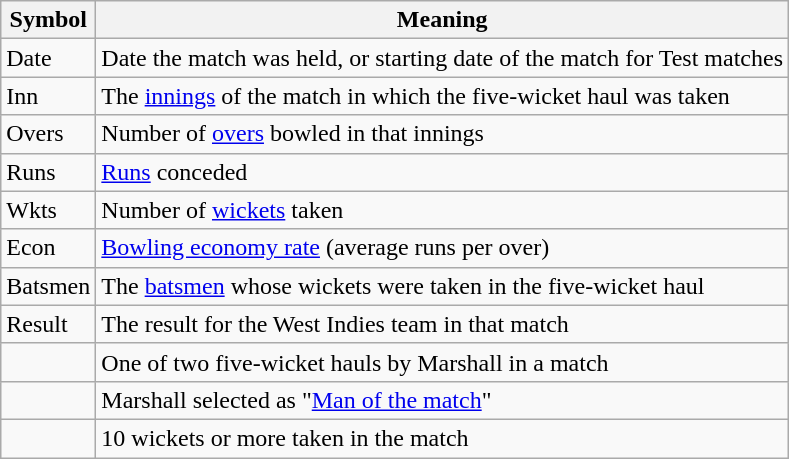<table class="wikitable">
<tr>
<th>Symbol</th>
<th>Meaning</th>
</tr>
<tr>
<td>Date</td>
<td>Date the match was held, or starting date of the match for Test matches</td>
</tr>
<tr>
<td>Inn</td>
<td>The <a href='#'>innings</a> of the match in which the five-wicket haul was taken</td>
</tr>
<tr>
<td>Overs</td>
<td>Number of <a href='#'>overs</a> bowled in that innings</td>
</tr>
<tr>
<td>Runs</td>
<td><a href='#'>Runs</a> conceded</td>
</tr>
<tr>
<td>Wkts</td>
<td>Number of <a href='#'>wickets</a> taken</td>
</tr>
<tr>
<td>Econ</td>
<td><a href='#'>Bowling economy rate</a> (average runs per over)</td>
</tr>
<tr>
<td>Batsmen</td>
<td>The <a href='#'>batsmen</a> whose wickets were taken in the five-wicket haul</td>
</tr>
<tr>
<td>Result</td>
<td>The result for the West Indies team in that match</td>
</tr>
<tr>
<td></td>
<td>One of two five-wicket hauls by Marshall in a match</td>
</tr>
<tr>
<td></td>
<td>Marshall selected as "<a href='#'>Man of the match</a>"</td>
</tr>
<tr>
<td></td>
<td>10 wickets or more taken in the match</td>
</tr>
</table>
